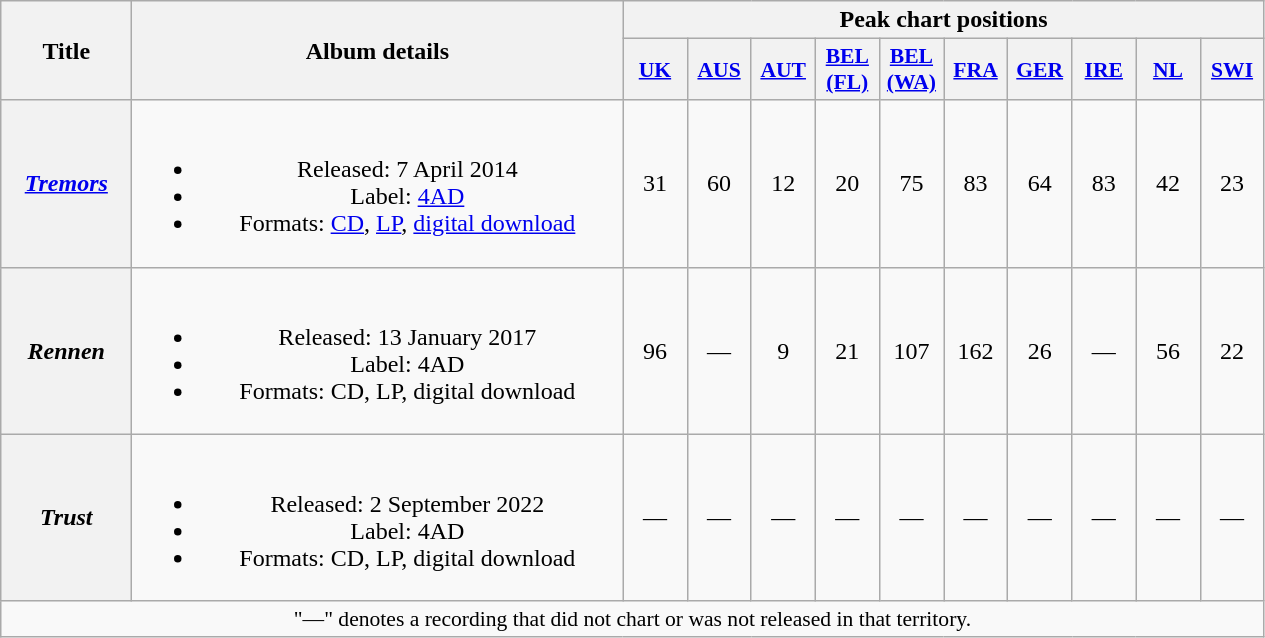<table class="wikitable plainrowheaders" style="text-align:center">
<tr>
<th scope="col" rowspan="2" style="width:5em;">Title</th>
<th scope="col" rowspan="2" style="width:20em;">Album details</th>
<th scope="col" colspan="10">Peak chart positions</th>
</tr>
<tr>
<th scope="col" style="width:2.5em;font-size:90%;"><a href='#'>UK</a><br></th>
<th scope="col" style="width:2.5em;font-size:90%;"><a href='#'>AUS</a><br></th>
<th scope="col" style="width:2.5em;font-size:90%;"><a href='#'>AUT</a><br></th>
<th scope="col" style="width:2.5em;font-size:90%;"><a href='#'>BEL<br>(FL)</a><br></th>
<th scope="col" style="width:2.5em;font-size:90%;"><a href='#'>BEL<br>(WA)</a><br></th>
<th scope="col" style="width:2.5em;font-size:90%;"><a href='#'>FRA</a><br></th>
<th scope="col" style="width:2.5em;font-size:90%;"><a href='#'>GER</a><br></th>
<th scope="col" style="width:2.5em;font-size:90%;"><a href='#'>IRE</a><br></th>
<th scope="col" style="width:2.5em;font-size:90%;"><a href='#'>NL</a><br></th>
<th scope="col" style="width:2.5em;font-size:90%;"><a href='#'>SWI</a><br></th>
</tr>
<tr>
<th scope="row"><em><a href='#'>Tremors</a></em></th>
<td><br><ul><li>Released: 7 April 2014</li><li>Label: <a href='#'>4AD</a></li><li>Formats: <a href='#'>CD</a>, <a href='#'>LP</a>, <a href='#'>digital download</a></li></ul></td>
<td>31</td>
<td>60</td>
<td>12</td>
<td>20</td>
<td>75</td>
<td>83</td>
<td>64</td>
<td>83</td>
<td>42</td>
<td>23</td>
</tr>
<tr>
<th scope="row"><em>Rennen</em></th>
<td><br><ul><li>Released: 13 January 2017</li><li>Label: 4AD</li><li>Formats: CD, LP, digital download</li></ul></td>
<td>96</td>
<td>—</td>
<td>9</td>
<td>21</td>
<td>107</td>
<td>162</td>
<td>26</td>
<td>—</td>
<td>56</td>
<td>22</td>
</tr>
<tr>
<th scope="row"><em>Trust</em></th>
<td><br><ul><li>Released: 2 September 2022</li><li>Label: 4AD</li><li>Formats: CD, LP, digital download</li></ul></td>
<td>—</td>
<td>—</td>
<td>—</td>
<td>—</td>
<td>—</td>
<td>—</td>
<td>—</td>
<td>—</td>
<td>—</td>
<td>—</td>
</tr>
<tr>
<td colspan="12" style="font-size:90%">"—" denotes a recording that did not chart or was not released in that territory.</td>
</tr>
</table>
